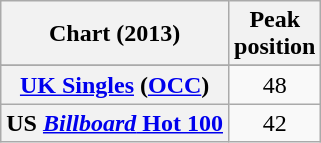<table class="wikitable sortable plainrowheaders" style="text-align:center">
<tr>
<th scope="col">Chart (2013)</th>
<th scope="col">Peak<br>position</th>
</tr>
<tr>
</tr>
<tr>
<th scope="row"><a href='#'>UK Singles</a> (<a href='#'>OCC</a>)</th>
<td>48</td>
</tr>
<tr>
<th scope="row">US <a href='#'><em>Billboard</em> Hot 100</a></th>
<td>42</td>
</tr>
</table>
